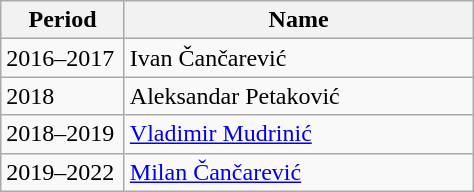<table class="wikitable">
<tr>
<th width="75">Period</th>
<th width="225">Name</th>
</tr>
<tr>
<td>2016–2017</td>
<td> Ivan Čančarević</td>
</tr>
<tr>
<td>2018</td>
<td> Aleksandar Petaković</td>
</tr>
<tr>
<td>2018–2019</td>
<td> <a href='#'>Vladimir Mudrinić</a></td>
</tr>
<tr>
<td>2019–2022</td>
<td> <a href='#'>Milan Čančarević</a></td>
</tr>
</table>
